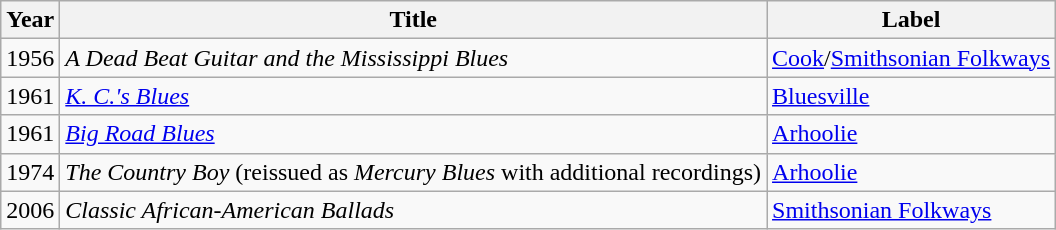<table class="wikitable">
<tr>
<th>Year</th>
<th>Title</th>
<th>Label</th>
</tr>
<tr>
<td>1956</td>
<td><em>A Dead Beat Guitar and the Mississippi Blues</em></td>
<td><a href='#'>Cook</a>/<a href='#'>Smithsonian Folkways</a></td>
</tr>
<tr>
<td>1961</td>
<td><em><a href='#'>K. C.'s Blues</a></em></td>
<td><a href='#'>Bluesville</a></td>
</tr>
<tr>
<td>1961</td>
<td><em><a href='#'>Big Road Blues</a></em></td>
<td><a href='#'>Arhoolie</a></td>
</tr>
<tr>
<td>1974</td>
<td><em>The Country Boy</em> (reissued as <em>Mercury Blues</em> with additional recordings)</td>
<td><a href='#'>Arhoolie</a></td>
</tr>
<tr>
<td>2006</td>
<td><em>Classic African-American Ballads</em></td>
<td><a href='#'>Smithsonian Folkways</a></td>
</tr>
</table>
